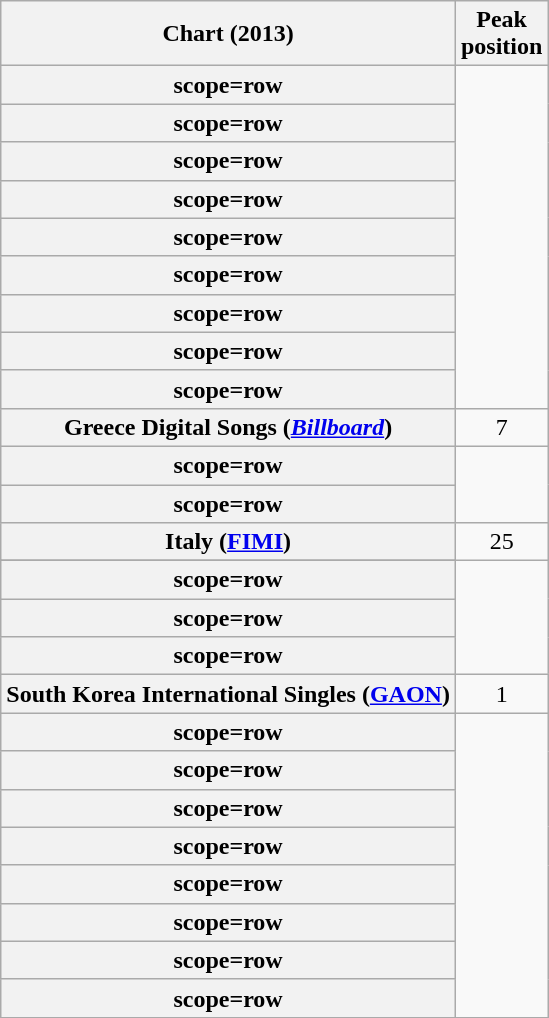<table class="wikitable sortable plainrowheaders">
<tr>
<th scope="col">Chart (2013)</th>
<th scope="col">Peak<br>position</th>
</tr>
<tr>
<th>scope=row</th>
</tr>
<tr>
<th>scope=row</th>
</tr>
<tr>
<th>scope=row</th>
</tr>
<tr>
<th>scope=row</th>
</tr>
<tr>
<th>scope=row</th>
</tr>
<tr>
<th>scope=row</th>
</tr>
<tr>
<th>scope=row</th>
</tr>
<tr>
<th>scope=row</th>
</tr>
<tr>
<th>scope=row</th>
</tr>
<tr>
<th scope="row">Greece Digital Songs (<em><a href='#'>Billboard</a></em>)</th>
<td style="text-align:center;">7</td>
</tr>
<tr>
<th>scope=row</th>
</tr>
<tr>
<th>scope=row</th>
</tr>
<tr>
<th scope="row">Italy (<a href='#'>FIMI</a>)</th>
<td style="text-align:center;">25</td>
</tr>
<tr>
</tr>
<tr>
<th>scope=row</th>
</tr>
<tr>
<th>scope=row</th>
</tr>
<tr>
<th>scope=row</th>
</tr>
<tr>
<th scope="row">South Korea International Singles (<a href='#'>GAON</a>)</th>
<td style="text-align:center;">1</td>
</tr>
<tr>
<th>scope=row</th>
</tr>
<tr>
<th>scope=row</th>
</tr>
<tr>
<th>scope=row</th>
</tr>
<tr>
<th>scope=row</th>
</tr>
<tr>
<th>scope=row</th>
</tr>
<tr>
<th>scope=row</th>
</tr>
<tr>
<th>scope=row</th>
</tr>
<tr>
<th>scope=row</th>
</tr>
</table>
